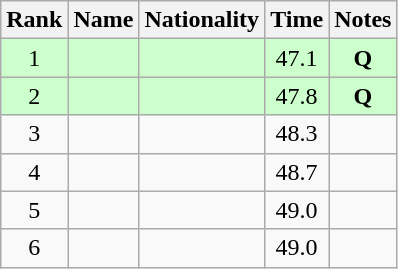<table class="wikitable sortable" style="text-align:center">
<tr>
<th>Rank</th>
<th>Name</th>
<th>Nationality</th>
<th>Time</th>
<th>Notes</th>
</tr>
<tr bgcolor=ccffcc>
<td>1</td>
<td align=left></td>
<td align=left></td>
<td>47.1</td>
<td><strong>Q</strong></td>
</tr>
<tr bgcolor=ccffcc>
<td>2</td>
<td align=left></td>
<td align=left></td>
<td>47.8</td>
<td><strong>Q</strong></td>
</tr>
<tr>
<td>3</td>
<td align=left></td>
<td align=left></td>
<td>48.3</td>
<td></td>
</tr>
<tr>
<td>4</td>
<td align=left></td>
<td align=left></td>
<td>48.7</td>
<td></td>
</tr>
<tr>
<td>5</td>
<td align=left></td>
<td align=left></td>
<td>49.0</td>
<td></td>
</tr>
<tr>
<td>6</td>
<td align=left></td>
<td align=left></td>
<td>49.0</td>
<td></td>
</tr>
</table>
